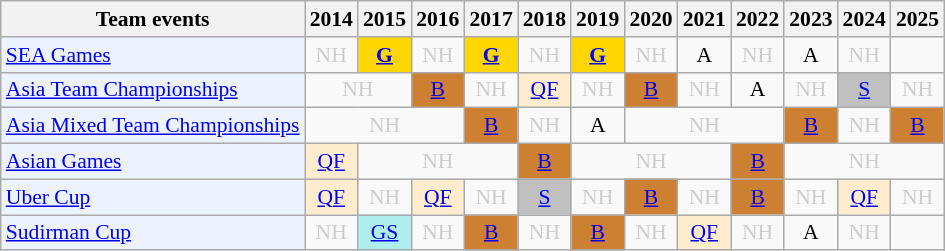<table class="wikitable" style="font-size: 90%; text-align:center">
<tr>
<th>Team events</th>
<th>2014</th>
<th>2015</th>
<th>2016</th>
<th>2017</th>
<th>2018</th>
<th>2019</th>
<th>2020</th>
<th>2021</th>
<th>2022</th>
<th>2023</th>
<th>2024</th>
<th>2025</th>
</tr>
<tr>
<td bgcolor="#ECF2FF"; align="left"><a href='#'>SEA Games</a></td>
<td style=color:#ccc>NH</td>
<td bgcolor=gold><a href='#'><strong>G</strong></a></td>
<td style=color:#ccc>NH</td>
<td bgcolor=gold><a href='#'><strong>G</strong></a></td>
<td style=color:#ccc>NH</td>
<td bgcolor=gold><a href='#'><strong>G</strong></a></td>
<td style=color:#ccc>NH</td>
<td>A</td>
<td style=color:#ccc>NH</td>
<td>A</td>
<td style=color:#ccc>NH</td>
<td></td>
</tr>
<tr>
<td bgcolor="#ECF2FF"; align="left"><a href='#'>Asia Team Championships</a></td>
<td colspan="2" style=color:#ccc>NH</td>
<td bgcolor=CD7F32><a href='#'>B</a></td>
<td style=color:#ccc>NH</td>
<td bgcolor=FFEBCD><a href='#'>QF</a></td>
<td style=color:#ccc>NH</td>
<td bgcolor=CD7F32><a href='#'>B</a></td>
<td style=color:#ccc>NH</td>
<td>A</td>
<td style=color:#ccc>NH</td>
<td bgcolor=silver><a href='#'>S</a></td>
<td style=color:#ccc>NH</td>
</tr>
<tr>
<td bgcolor="#ECF2FF"; align="left"><a href='#'>Asia Mixed Team Championships</a></td>
<td colspan="3" style=color:#ccc>NH</td>
<td bgcolor=CD7F32><a href='#'>B</a></td>
<td style=color:#ccc>NH</td>
<td>A</td>
<td colspan="3" style=color:#ccc>NH</td>
<td bgcolor=CD7F32><a href='#'>B</a></td>
<td style=color:#ccc>NH</td>
<td bgcolor=CD7F32><a href='#'>B</a></td>
</tr>
<tr>
<td bgcolor="#ECF2FF"; align="left"><a href='#'>Asian Games</a></td>
<td bgcolor=FFEBCD><a href='#'>QF</a></td>
<td colspan="3" style=color:#ccc>NH</td>
<td bgcolor=CD7F32><a href='#'>B</a></td>
<td colspan="3" style=color:#ccc>NH</td>
<td bgcolor=CD7F32><a href='#'>B</a></td>
<td colspan="3" style=color:#ccc>NH</td>
</tr>
<tr>
<td bgcolor="#ECF2FF"; align="left"><a href='#'>Uber Cup</a></td>
<td bgcolor=FFEBCD><a href='#'>QF</a></td>
<td style=color:#ccc>NH</td>
<td bgcolor=FFEBCD><a href='#'>QF</a></td>
<td style=color:#ccc>NH</td>
<td bgcolor=silver><a href='#'>S</a></td>
<td style=color:#ccc>NH</td>
<td bgcolor=CD7F32><a href='#'>B</a></td>
<td style=color:#ccc>NH</td>
<td bgcolor=CD7F32><a href='#'>B</a></td>
<td style=color:#ccc>NH</td>
<td bgcolor=FFEBCD><a href='#'>QF</a></td>
<td style=color:#ccc>NH</td>
</tr>
<tr>
<td bgcolor="#ECF2FF"; align="left"><a href='#'>Sudirman Cup</a></td>
<td style=color:#ccc>NH</td>
<td bgcolor=AFEEEE><a href='#'>GS</a></td>
<td style=color:#ccc>NH</td>
<td bgcolor=CD7F32><a href='#'>B</a></td>
<td style=color:#ccc>NH</td>
<td bgcolor=CD7F32><a href='#'>B</a></td>
<td style=color:#ccc>NH</td>
<td bgcolor=FFEBCD><a href='#'>QF</a></td>
<td style=color:#ccc>NH</td>
<td>A</td>
<td style=color:#ccc>NH</td>
<td></td>
</tr>
</table>
